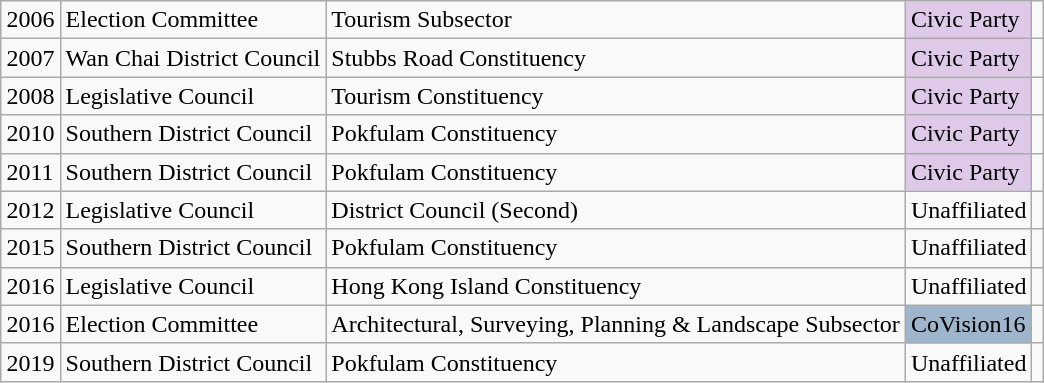<table class="wikitable" style="margin-left: auto; margin-right: auto; border: none;">
<tr>
<td>2006</td>
<td>Election Committee</td>
<td>Tourism Subsector</td>
<td style="background: #dec9e8;">Civic Party</td>
<td></td>
</tr>
<tr>
<td>2007</td>
<td>Wan Chai District Council</td>
<td>Stubbs Road Constituency</td>
<td style="background: #dec9e8;">Civic Party</td>
<td></td>
</tr>
<tr>
<td>2008</td>
<td>Legislative Council</td>
<td>Tourism Constituency</td>
<td style="background: #dec9e8;">Civic Party</td>
<td></td>
</tr>
<tr>
<td>2010</td>
<td>Southern District Council</td>
<td>Pokfulam Constituency</td>
<td style="background: #dec9e8;">Civic Party</td>
<td></td>
</tr>
<tr>
<td>2011</td>
<td>Southern District Council</td>
<td>Pokfulam Constituency</td>
<td style="background: #dec9e8;">Civic Party</td>
<td></td>
</tr>
<tr>
<td>2012</td>
<td>Legislative Council</td>
<td>District Council (Second)</td>
<td>Unaffiliated</td>
<td></td>
</tr>
<tr>
<td>2015</td>
<td>Southern District Council</td>
<td>Pokfulam Constituency</td>
<td>Unaffiliated</td>
<td></td>
</tr>
<tr>
<td>2016</td>
<td>Legislative Council</td>
<td>Hong Kong Island Constituency</td>
<td>Unaffiliated</td>
<td></td>
</tr>
<tr>
<td>2016</td>
<td>Election Committee</td>
<td>Architectural, Surveying, Planning & Landscape Subsector</td>
<td style="background: #9FB5CB;">CoVision16</td>
<td></td>
</tr>
<tr>
<td>2019</td>
<td>Southern District Council</td>
<td>Pokfulam Constituency</td>
<td>Unaffiliated</td>
<td></td>
</tr>
</table>
